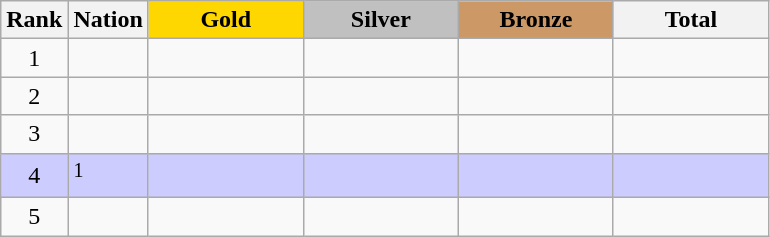<table class="wikitable sortable plainrowheaders" style="text-align: center">
<tr>
<th scope="col">Rank</th>
<th scope="col">Nation</th>
<th scope="col" style="background-color:gold; width:6em;">Gold</th>
<th scope="col" style="background-color:silver; width:6em;">Silver</th>
<th scope="col" style="background-color:#cc9966; width:6em;">Bronze</th>
<th scope="col" style="width:6em;">Total</th>
</tr>
<tr>
<td>1</td>
<td align=left> </td>
<td></td>
<td></td>
<td></td>
<td></td>
</tr>
<tr>
<td>2</td>
<td align=left></td>
<td></td>
<td></td>
<td></td>
<td></td>
</tr>
<tr>
<td>3</td>
<td align=left></td>
<td></td>
<td></td>
<td></td>
<td></td>
</tr>
<tr style="background-color:#ccccff">
<td>4</td>
<td align=left> <sup>1</sup></td>
<td></td>
<td></td>
<td></td>
<td></td>
</tr>
<tr>
<td>5</td>
<td align=left></td>
<td></td>
<td></td>
<td></td>
<td></td>
</tr>
</table>
